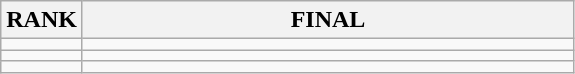<table class="wikitable">
<tr>
<th>RANK</th>
<th style="width: 20em">FINAL</th>
</tr>
<tr>
<td align="center"></td>
<td></td>
</tr>
<tr>
<td align="center"></td>
<td></td>
</tr>
<tr>
<td align="center"></td>
<td></td>
</tr>
</table>
